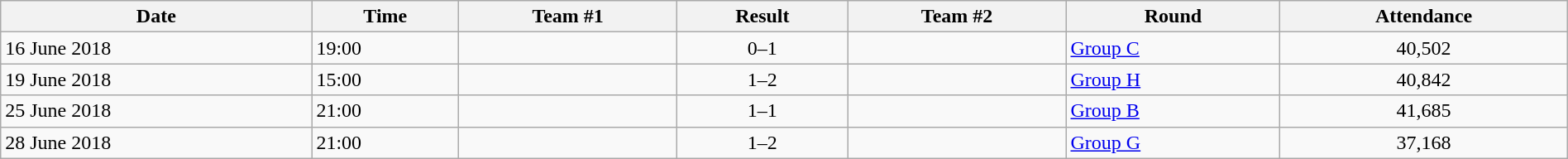<table class="wikitable" style="text-align:left; width:100%;">
<tr>
<th>Date</th>
<th>Time</th>
<th>Team #1</th>
<th>Result</th>
<th>Team #2</th>
<th>Round</th>
<th>Attendance</th>
</tr>
<tr>
<td>16 June 2018</td>
<td>19:00</td>
<td></td>
<td style="text-align:center;">0–1</td>
<td></td>
<td><a href='#'>Group C</a></td>
<td style="text-align:center;">40,502</td>
</tr>
<tr>
<td>19 June 2018</td>
<td>15:00</td>
<td></td>
<td style="text-align:center;">1–2</td>
<td></td>
<td><a href='#'>Group H</a></td>
<td style="text-align:center;">40,842</td>
</tr>
<tr>
<td>25 June 2018</td>
<td>21:00</td>
<td></td>
<td style="text-align:center;">1–1</td>
<td></td>
<td><a href='#'>Group B</a></td>
<td style="text-align:center;">41,685</td>
</tr>
<tr>
<td>28 June 2018</td>
<td>21:00</td>
<td></td>
<td style="text-align:center;">1–2</td>
<td></td>
<td><a href='#'>Group G</a></td>
<td style="text-align:center;">37,168</td>
</tr>
</table>
